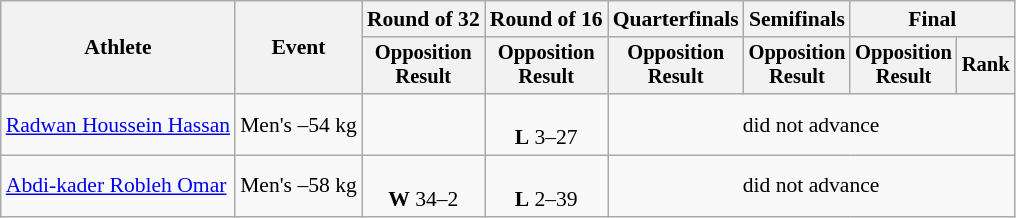<table class="wikitable" style="text-align:left; font-size:90%">
<tr>
<th rowspan="2">Athlete</th>
<th rowspan="2">Event</th>
<th>Round of 32</th>
<th>Round of 16</th>
<th>Quarterfinals</th>
<th>Semifinals</th>
<th colspan=2>Final</th>
</tr>
<tr style="font-size: 95%">
<th>Opposition<br>Result</th>
<th>Opposition<br>Result</th>
<th>Opposition<br>Result</th>
<th>Opposition<br>Result</th>
<th>Opposition<br>Result</th>
<th>Rank</th>
</tr>
<tr align=center>
<td align=left><a href='#'>Radwan Houssein Hassan</a></td>
<td align=left>Men's –54 kg</td>
<td></td>
<td><br><strong>L</strong> 3–27</td>
<td colspan=4>did not advance</td>
</tr>
<tr align=center>
<td align=left><a href='#'>Abdi-kader Robleh Omar</a></td>
<td align=left>Men's –58 kg</td>
<td><br><strong>W</strong> 34–2</td>
<td><br><strong>L</strong> 2–39</td>
<td colspan=4>did not advance</td>
</tr>
</table>
